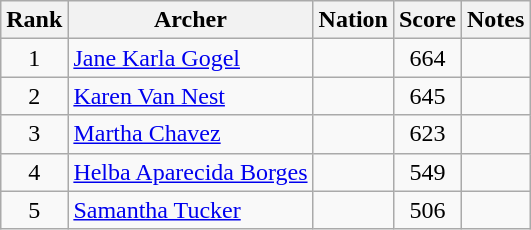<table class="wikitable sortable" style="text-align:center">
<tr>
<th>Rank</th>
<th>Archer</th>
<th>Nation</th>
<th>Score</th>
<th>Notes</th>
</tr>
<tr>
<td>1</td>
<td align=left><a href='#'>Jane Karla Gogel</a></td>
<td align=left></td>
<td>664</td>
<td></td>
</tr>
<tr>
<td>2</td>
<td align=left><a href='#'>Karen Van Nest</a></td>
<td align=left></td>
<td>645</td>
<td></td>
</tr>
<tr>
<td>3</td>
<td align=left><a href='#'>Martha Chavez</a></td>
<td align=left></td>
<td>623</td>
<td></td>
</tr>
<tr>
<td>4</td>
<td align=left><a href='#'>Helba Aparecida Borges</a></td>
<td align=left></td>
<td>549</td>
<td></td>
</tr>
<tr>
<td>5</td>
<td align=left><a href='#'>Samantha Tucker</a></td>
<td align=left></td>
<td>506</td>
<td></td>
</tr>
</table>
